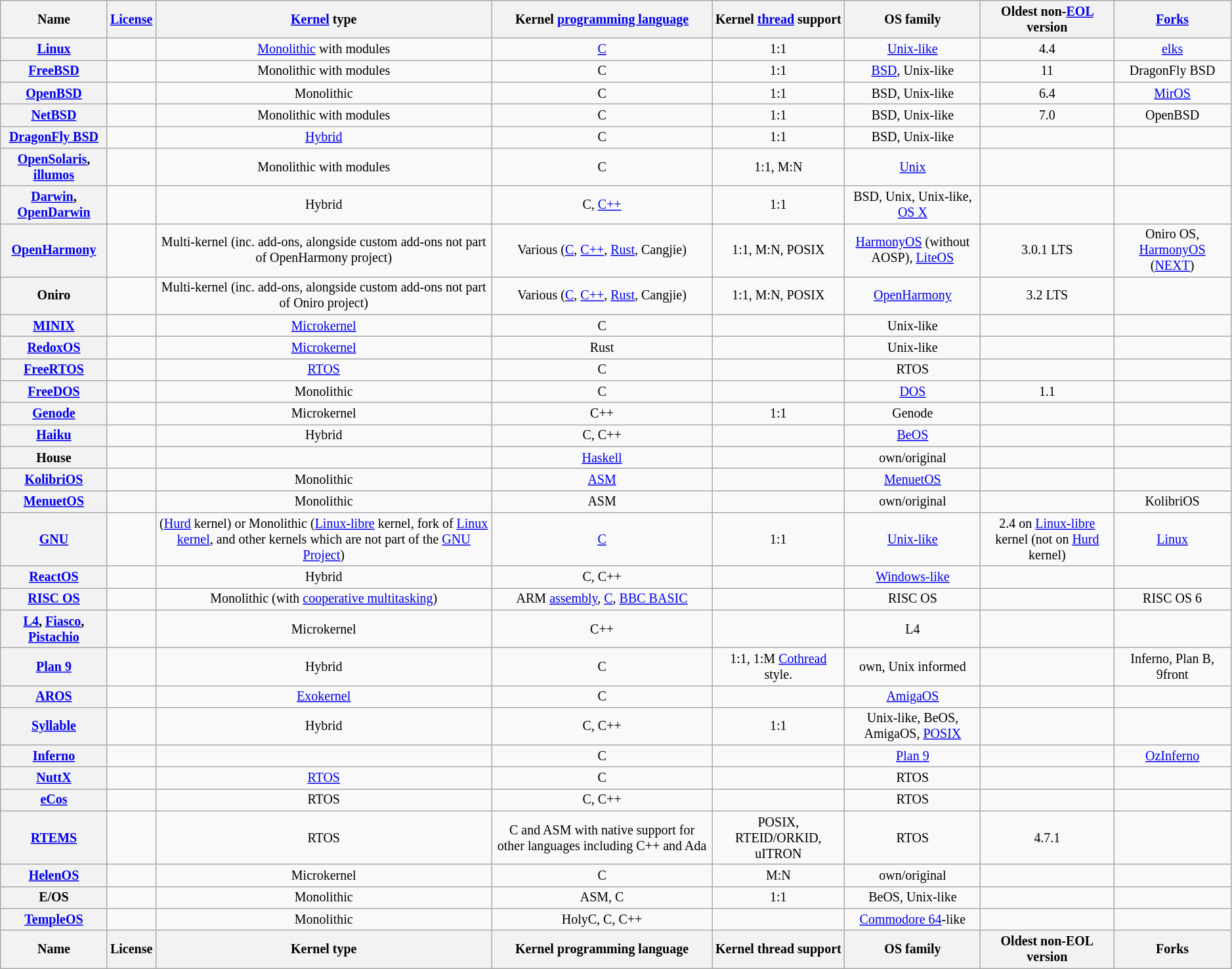<table class="sortable wikitable" style="font-size: smaller; text-align: center; width: auto; clear:both;">
<tr>
<th>Name</th>
<th><a href='#'>License</a></th>
<th><a href='#'>Kernel</a> type</th>
<th>Kernel <a href='#'>programming language</a></th>
<th>Kernel <a href='#'>thread</a> support</th>
<th>OS family</th>
<th>Oldest non-<a href='#'>EOL</a> version</th>
<th><a href='#'>Forks</a></th>
</tr>
<tr>
<th><a href='#'>Linux</a></th>
<td></td>
<td><a href='#'>Monolithic</a> with modules</td>
<td><a href='#'>C</a></td>
<td>1:1</td>
<td><a href='#'>Unix-like</a></td>
<td>4.4</td>
<td><a href='#'>elks</a></td>
</tr>
<tr>
<th><a href='#'>FreeBSD</a></th>
<td></td>
<td>Monolithic with modules</td>
<td>C</td>
<td>1:1</td>
<td><a href='#'>BSD</a>, Unix-like</td>
<td>11</td>
<td>DragonFly BSD</td>
</tr>
<tr>
<th><a href='#'>OpenBSD</a></th>
<td></td>
<td>Monolithic</td>
<td>C</td>
<td>1:1</td>
<td>BSD, Unix-like</td>
<td>6.4</td>
<td><a href='#'>MirOS</a></td>
</tr>
<tr>
<th><a href='#'>NetBSD</a></th>
<td></td>
<td>Monolithic with modules</td>
<td>C</td>
<td>1:1</td>
<td>BSD, Unix-like</td>
<td>7.0</td>
<td>OpenBSD</td>
</tr>
<tr>
<th><a href='#'>DragonFly BSD</a></th>
<td></td>
<td><a href='#'>Hybrid</a></td>
<td>C</td>
<td>1:1</td>
<td>BSD, Unix-like</td>
<td></td>
<td></td>
</tr>
<tr>
<th><a href='#'>OpenSolaris</a>, <a href='#'>illumos</a></th>
<td></td>
<td>Monolithic with modules</td>
<td>C</td>
<td>1:1, M:N</td>
<td><a href='#'>Unix</a></td>
<td></td>
<td></td>
</tr>
<tr>
<th><a href='#'>Darwin</a>, <a href='#'>OpenDarwin</a></th>
<td></td>
<td>Hybrid</td>
<td>C, <a href='#'>C++</a></td>
<td>1:1</td>
<td>BSD, Unix, Unix-like, <a href='#'>OS X</a></td>
<td></td>
<td></td>
</tr>
<tr>
<th><a href='#'>OpenHarmony</a></th>
<td></td>
<td>Multi-kernel (inc. add-ons, alongside custom add-ons not part of OpenHarmony project)</td>
<td>Various (<a href='#'>C</a>, <a href='#'>C++</a>,  <a href='#'>Rust</a>, Cangjie)</td>
<td>1:1, M:N, POSIX</td>
<td><a href='#'>HarmonyOS</a> (without AOSP), <a href='#'>LiteOS</a></td>
<td>3.0.1 LTS</td>
<td>Oniro OS, <a href='#'>HarmonyOS</a> (<a href='#'>NEXT</a>)</td>
</tr>
<tr>
<th>Oniro</th>
<td></td>
<td>Multi-kernel  (inc. add-ons, alongside custom add-ons not part of Oniro project)</td>
<td>Various (<a href='#'>C</a>, <a href='#'>C++</a>,  <a href='#'>Rust</a>, Cangjie)</td>
<td>1:1, M:N, POSIX</td>
<td><a href='#'>OpenHarmony</a></td>
<td>3.2 LTS</td>
<td></td>
</tr>
<tr>
<th><a href='#'>MINIX</a></th>
<td></td>
<td><a href='#'>Microkernel</a></td>
<td>C</td>
<td></td>
<td>Unix-like</td>
<td></td>
<td></td>
</tr>
<tr>
<th><a href='#'>RedoxOS</a></th>
<td></td>
<td><a href='#'>Microkernel</a></td>
<td>Rust</td>
<td></td>
<td>Unix-like</td>
<td></td>
<td></td>
</tr>
<tr>
<th><a href='#'>FreeRTOS</a></th>
<td></td>
<td><a href='#'>RTOS</a></td>
<td>C</td>
<td></td>
<td>RTOS</td>
<td></td>
<td></td>
</tr>
<tr>
<th><a href='#'>FreeDOS</a></th>
<td></td>
<td>Monolithic</td>
<td>C</td>
<td></td>
<td><a href='#'>DOS</a></td>
<td>1.1</td>
<td></td>
</tr>
<tr>
<th><a href='#'>Genode</a></th>
<td></td>
<td>Microkernel</td>
<td>C++</td>
<td>1:1</td>
<td>Genode</td>
<td></td>
<td></td>
</tr>
<tr>
<th><a href='#'>Haiku</a></th>
<td></td>
<td>Hybrid</td>
<td>C, C++</td>
<td></td>
<td><a href='#'>BeOS</a></td>
<td></td>
<td></td>
</tr>
<tr>
<th>House</th>
<td></td>
<td></td>
<td><a href='#'>Haskell</a></td>
<td></td>
<td>own/original</td>
<td></td>
<td></td>
</tr>
<tr>
<th><a href='#'>KolibriOS</a></th>
<td></td>
<td>Monolithic</td>
<td><a href='#'>ASM</a></td>
<td></td>
<td><a href='#'>MenuetOS</a></td>
<td></td>
<td></td>
</tr>
<tr>
<th><a href='#'>MenuetOS</a></th>
<td></td>
<td>Monolithic</td>
<td>ASM</td>
<td></td>
<td>own/original</td>
<td></td>
<td>KolibriOS</td>
</tr>
<tr>
<th><a href='#'>GNU</a></th>
<td></td>
<td> (<a href='#'>Hurd</a> kernel) or Monolithic (<a href='#'>Linux-libre</a> kernel, fork of <a href='#'>Linux kernel</a>, and other kernels which are not part of the <a href='#'>GNU Project</a>)</td>
<td><a href='#'>C</a></td>
<td>1:1</td>
<td><a href='#'>Unix-like</a></td>
<td>2.4 on <a href='#'>Linux-libre</a> kernel (not on <a href='#'>Hurd</a> kernel)</td>
<td><a href='#'>Linux</a></td>
</tr>
<tr>
<th><a href='#'>ReactOS</a></th>
<td></td>
<td>Hybrid</td>
<td>C, C++</td>
<td></td>
<td><a href='#'>Windows-like</a></td>
<td></td>
<td></td>
</tr>
<tr>
<th><a href='#'>RISC OS</a></th>
<td></td>
<td>Monolithic (with <a href='#'>cooperative multitasking</a>)</td>
<td>ARM <a href='#'>assembly</a>, <a href='#'>C</a>, <a href='#'>BBC BASIC</a></td>
<td></td>
<td>RISC OS</td>
<td></td>
<td>RISC OS 6</td>
</tr>
<tr>
<th><a href='#'>L4</a>, <a href='#'>Fiasco</a>, <a href='#'>Pistachio</a></th>
<td></td>
<td>Microkernel</td>
<td>C++</td>
<td></td>
<td>L4</td>
<td></td>
<td></td>
</tr>
<tr>
<th><a href='#'>Plan 9</a></th>
<td></td>
<td>Hybrid</td>
<td>C</td>
<td>1:1, 1:M <a href='#'>Cothread</a> style.</td>
<td>own, Unix informed</td>
<td></td>
<td>Inferno, Plan B, 9front</td>
</tr>
<tr>
<th><a href='#'>AROS</a></th>
<td></td>
<td><a href='#'>Exokernel</a></td>
<td>C</td>
<td></td>
<td><a href='#'>AmigaOS</a></td>
<td></td>
<td></td>
</tr>
<tr>
<th><a href='#'>Syllable</a></th>
<td></td>
<td>Hybrid</td>
<td>C, C++</td>
<td>1:1</td>
<td>Unix-like, BeOS, AmigaOS, <a href='#'>POSIX</a></td>
<td></td>
<td></td>
</tr>
<tr>
<th><a href='#'>Inferno</a></th>
<td></td>
<td></td>
<td>C</td>
<td></td>
<td><a href='#'>Plan 9</a></td>
<td></td>
<td><a href='#'>OzInferno</a></td>
</tr>
<tr>
<th><a href='#'>NuttX</a></th>
<td></td>
<td><a href='#'>RTOS</a></td>
<td>C</td>
<td></td>
<td>RTOS</td>
<td></td>
<td></td>
</tr>
<tr>
<th><a href='#'>eCos</a></th>
<td></td>
<td>RTOS</td>
<td>C, C++</td>
<td></td>
<td>RTOS</td>
<td></td>
<td></td>
</tr>
<tr>
<th><a href='#'>RTEMS</a></th>
<td></td>
<td>RTOS</td>
<td>C and ASM with native support for other languages including C++ and Ada</td>
<td>POSIX, RTEID/ORKID, uITRON</td>
<td>RTOS</td>
<td>4.7.1</td>
<td></td>
</tr>
<tr>
<th><a href='#'>HelenOS</a></th>
<td></td>
<td>Microkernel</td>
<td>C</td>
<td>M:N</td>
<td>own/original</td>
<td></td>
<td></td>
</tr>
<tr>
<th>E/OS</th>
<td></td>
<td>Monolithic</td>
<td>ASM, C</td>
<td>1:1</td>
<td>BeOS, Unix-like</td>
<td></td>
<td></td>
</tr>
<tr>
<th><a href='#'>TempleOS</a></th>
<td></td>
<td>Monolithic</td>
<td>HolyC, C, C++</td>
<td></td>
<td><a href='#'>Commodore 64</a>-like</td>
<td></td>
<td><br></td>
</tr>
<tr class="sortbottom">
<th>Name</th>
<th>License</th>
<th>Kernel type</th>
<th>Kernel programming language</th>
<th>Kernel thread support</th>
<th>OS family</th>
<th>Oldest non-EOL version</th>
<th>Forks</th>
</tr>
</table>
